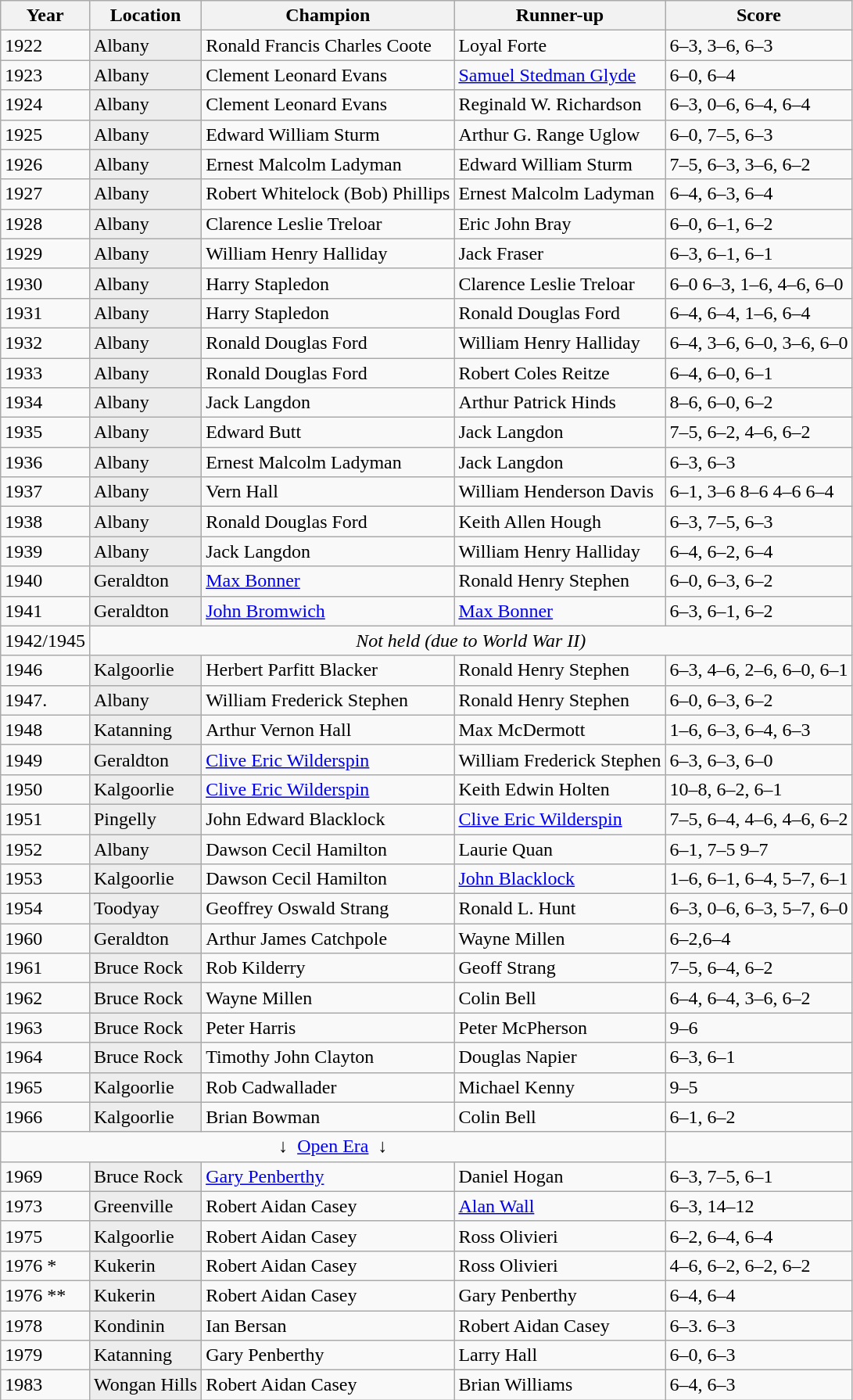<table class="wikitable sortable">
<tr>
<th>Year</th>
<th>Location</th>
<th>Champion</th>
<th>Runner-up</th>
<th>Score</th>
</tr>
<tr>
<td>1922</td>
<td style="background:#ededed">Albany</td>
<td> Ronald Francis Charles Coote</td>
<td> Loyal Forte</td>
<td>6–3, 3–6, 6–3</td>
</tr>
<tr>
<td>1923</td>
<td style="background:#ededed">Albany</td>
<td> Clement Leonard Evans</td>
<td> <a href='#'>Samuel Stedman Glyde</a></td>
<td>6–0, 6–4</td>
</tr>
<tr>
<td>1924</td>
<td style="background:#ededed">Albany</td>
<td> Clement Leonard Evans</td>
<td> Reginald W. Richardson</td>
<td>6–3, 0–6, 6–4, 6–4</td>
</tr>
<tr>
<td>1925</td>
<td style="background:#ededed">Albany</td>
<td> Edward William Sturm</td>
<td> Arthur G. Range Uglow</td>
<td>6–0, 7–5, 6–3</td>
</tr>
<tr>
<td>1926</td>
<td style="background:#ededed">Albany</td>
<td> Ernest Malcolm Ladyman</td>
<td> Edward William Sturm</td>
<td>7–5, 6–3, 3–6, 6–2</td>
</tr>
<tr>
<td>1927</td>
<td style="background:#ededed">Albany</td>
<td> Robert Whitelock (Bob) Phillips</td>
<td> Ernest Malcolm Ladyman</td>
<td>6–4, 6–3, 6–4</td>
</tr>
<tr>
<td>1928</td>
<td style="background:#ededed">Albany</td>
<td> Clarence Leslie Treloar</td>
<td> Eric John Bray</td>
<td>6–0, 6–1, 6–2</td>
</tr>
<tr>
<td>1929</td>
<td style="background:#ededed">Albany</td>
<td> William Henry Halliday</td>
<td> Jack Fraser</td>
<td>6–3, 6–1, 6–1</td>
</tr>
<tr>
<td>1930</td>
<td style="background:#ededed">Albany</td>
<td> Harry Stapledon</td>
<td> Clarence Leslie Treloar</td>
<td>6–0 6–3, 1–6, 4–6, 6–0</td>
</tr>
<tr>
<td>1931</td>
<td style="background:#ededed">Albany</td>
<td> Harry Stapledon</td>
<td> Ronald Douglas Ford</td>
<td>6–4, 6–4, 1–6, 6–4</td>
</tr>
<tr>
<td>1932</td>
<td style="background:#ededed">Albany</td>
<td> Ronald Douglas Ford</td>
<td> William Henry Halliday</td>
<td>6–4, 3–6, 6–0, 3–6, 6–0</td>
</tr>
<tr>
<td>1933</td>
<td style="background:#ededed">Albany</td>
<td> Ronald Douglas Ford</td>
<td> Robert Coles Reitze</td>
<td>6–4, 6–0, 6–1</td>
</tr>
<tr>
<td>1934</td>
<td style="background:#ededed">Albany</td>
<td> Jack Langdon</td>
<td> Arthur Patrick Hinds</td>
<td>8–6, 6–0, 6–2</td>
</tr>
<tr>
<td>1935</td>
<td style="background:#ededed">Albany</td>
<td> Edward Butt</td>
<td> Jack Langdon</td>
<td>7–5, 6–2, 4–6, 6–2</td>
</tr>
<tr>
<td>1936</td>
<td style="background:#ededed">Albany</td>
<td> Ernest Malcolm Ladyman</td>
<td> Jack Langdon</td>
<td>6–3, 6–3</td>
</tr>
<tr>
<td>1937</td>
<td style="background:#ededed">Albany</td>
<td> Vern  Hall</td>
<td> William Henderson Davis</td>
<td>6–1, 3–6 8–6 4–6 6–4</td>
</tr>
<tr>
<td>1938</td>
<td style="background:#ededed">Albany</td>
<td> Ronald Douglas Ford</td>
<td> Keith Allen Hough</td>
<td>6–3, 7–5, 6–3</td>
</tr>
<tr>
<td>1939</td>
<td style="background:#ededed">Albany</td>
<td> Jack Langdon</td>
<td> William Henry Halliday</td>
<td>6–4, 6–2, 6–4</td>
</tr>
<tr>
<td>1940</td>
<td style="background:#ededed">Geraldton</td>
<td> <a href='#'>Max Bonner</a></td>
<td>  Ronald Henry Stephen</td>
<td>6–0, 6–3, 6–2</td>
</tr>
<tr>
<td>1941</td>
<td style="background:#ededed">Geraldton</td>
<td> <a href='#'>John Bromwich</a></td>
<td> <a href='#'>Max Bonner</a></td>
<td>6–3, 6–1, 6–2</td>
</tr>
<tr>
<td>1942/1945</td>
<td colspan=5 align=center><em>Not held (due to World War II)</em></td>
</tr>
<tr>
<td>1946</td>
<td style="background:#ededed">Kalgoorlie</td>
<td> Herbert Parfitt Blacker</td>
<td>  Ronald Henry Stephen</td>
<td>6–3, 4–6, 2–6, 6–0, 6–1</td>
</tr>
<tr>
<td>1947.</td>
<td style="background:#ededed">Albany</td>
<td> William Frederick Stephen</td>
<td>  Ronald Henry Stephen</td>
<td>6–0, 6–3, 6–2</td>
</tr>
<tr>
<td>1948</td>
<td style="background:#ededed">Katanning</td>
<td> Arthur Vernon Hall</td>
<td> Max McDermott</td>
<td>1–6, 6–3, 6–4, 6–3</td>
</tr>
<tr>
<td>1949</td>
<td style="background:#ededed">Geraldton</td>
<td> <a href='#'>Clive Eric Wilderspin</a></td>
<td> William Frederick Stephen</td>
<td>6–3, 6–3, 6–0</td>
</tr>
<tr>
<td>1950</td>
<td style="background:#ededed">Kalgoorlie</td>
<td> <a href='#'>Clive Eric Wilderspin</a></td>
<td> Keith Edwin Holten</td>
<td>10–8, 6–2, 6–1</td>
</tr>
<tr>
<td>1951</td>
<td style="background:#ededed">Pingelly</td>
<td> John Edward Blacklock</td>
<td> <a href='#'>Clive Eric Wilderspin</a></td>
<td>7–5, 6–4, 4–6, 4–6, 6–2</td>
</tr>
<tr>
<td>1952</td>
<td style="background:#ededed">Albany</td>
<td> Dawson Cecil Hamilton</td>
<td> Laurie Quan</td>
<td>6–1, 7–5 9–7</td>
</tr>
<tr>
<td>1953</td>
<td style="background:#ededed">Kalgoorlie</td>
<td> Dawson Cecil Hamilton</td>
<td> <a href='#'>John Blacklock</a></td>
<td>1–6, 6–1, 6–4, 5–7, 6–1</td>
</tr>
<tr>
<td>1954</td>
<td style="background:#ededed">Toodyay</td>
<td> Geoffrey Oswald Strang</td>
<td> Ronald L. Hunt</td>
<td>6–3, 0–6, 6–3, 5–7, 6–0</td>
</tr>
<tr>
<td>1960</td>
<td style="background:#ededed">Geraldton</td>
<td> Arthur James Catchpole</td>
<td> Wayne Millen</td>
<td>6–2,6–4</td>
</tr>
<tr>
<td>1961</td>
<td style="background:#ededed">Bruce Rock</td>
<td> Rob Kilderry</td>
<td> Geoff Strang</td>
<td>7–5, 6–4, 6–2</td>
</tr>
<tr>
<td>1962</td>
<td style="background:#ededed">Bruce Rock</td>
<td> Wayne Millen</td>
<td> Colin Bell</td>
<td>6–4, 6–4, 3–6, 6–2</td>
</tr>
<tr>
<td>1963</td>
<td style="background:#ededed">Bruce Rock</td>
<td> Peter Harris</td>
<td> Peter McPherson</td>
<td>9–6</td>
</tr>
<tr>
<td>1964</td>
<td style="background:#ededed">Bruce Rock</td>
<td> Timothy John Clayton</td>
<td>  Douglas Napier</td>
<td>6–3, 6–1</td>
</tr>
<tr>
<td>1965</td>
<td style="background:#ededed">Kalgoorlie</td>
<td> Rob Cadwallader</td>
<td> Michael Kenny</td>
<td>9–5</td>
</tr>
<tr>
<td>1966</td>
<td style="background:#ededed">Kalgoorlie</td>
<td> Brian Bowman</td>
<td> Colin Bell</td>
<td>6–1, 6–2</td>
</tr>
<tr>
<td colspan=4 align=center>↓  <a href='#'>Open Era</a>  ↓</td>
</tr>
<tr>
<td>1969</td>
<td style="background:#ededed">Bruce Rock</td>
<td> <a href='#'>Gary Penberthy</a></td>
<td> Daniel Hogan</td>
<td>6–3, 7–5, 6–1</td>
</tr>
<tr>
<td>1973</td>
<td style="background:#ededed">Greenville</td>
<td> Robert Aidan Casey</td>
<td> <a href='#'>Alan Wall</a></td>
<td>6–3, 14–12</td>
</tr>
<tr>
<td>1975</td>
<td style="background:#ededed">Kalgoorlie</td>
<td> Robert Aidan Casey</td>
<td> Ross Olivieri</td>
<td>6–2, 6–4, 6–4</td>
</tr>
<tr>
<td>1976 *</td>
<td style="background:#ededed">Kukerin</td>
<td> Robert Aidan Casey</td>
<td> Ross Olivieri</td>
<td>4–6, 6–2, 6–2, 6–2</td>
</tr>
<tr>
<td>1976 **</td>
<td style="background:#ededed">Kukerin</td>
<td> Robert Aidan Casey</td>
<td> Gary Penberthy</td>
<td>6–4, 6–4</td>
</tr>
<tr>
<td>1978</td>
<td style="background:#ededed">Kondinin</td>
<td> Ian Bersan</td>
<td> Robert Aidan Casey</td>
<td>6–3. 6–3</td>
</tr>
<tr>
<td>1979</td>
<td style="background:#ededed">Katanning</td>
<td> Gary Penberthy</td>
<td> Larry Hall</td>
<td>6–0, 6–3</td>
</tr>
<tr>
<td>1983</td>
<td style="background:#ededed">Wongan Hills</td>
<td> Robert Aidan Casey</td>
<td> Brian Williams</td>
<td>6–4, 6–3</td>
</tr>
</table>
